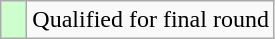<table class="wikitable">
<tr>
<td style="width:10px; background:#cfc"></td>
<td>Qualified for final round</td>
</tr>
</table>
